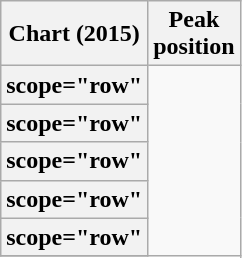<table class="wikitable sortable plainrowheaders" style="text-align:center">
<tr>
<th scope="col">Chart (2015)</th>
<th scope="col">Peak<br> position</th>
</tr>
<tr>
<th>scope="row" </th>
</tr>
<tr>
<th>scope="row" </th>
</tr>
<tr>
<th>scope="row" </th>
</tr>
<tr>
<th>scope="row" </th>
</tr>
<tr>
<th>scope="row" </th>
</tr>
<tr>
</tr>
</table>
